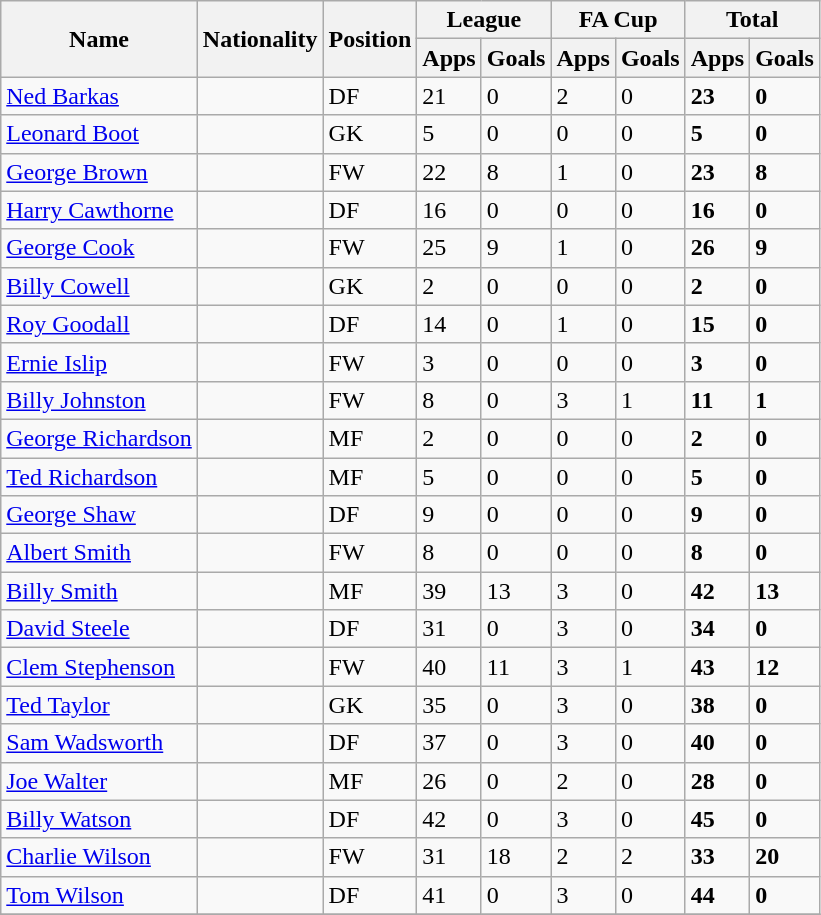<table class="wikitable sortable">
<tr>
<th scope=col rowspan=2>Name</th>
<th scope=col rowspan=2>Nationality</th>
<th scope=col rowspan=2>Position</th>
<th colspan=2>League</th>
<th colspan=2>FA Cup</th>
<th colspan=2>Total</th>
</tr>
<tr>
<th>Apps</th>
<th>Goals</th>
<th>Apps</th>
<th>Goals</th>
<th>Apps</th>
<th>Goals</th>
</tr>
<tr>
<td><a href='#'>Ned Barkas</a></td>
<td></td>
<td>DF</td>
<td>21</td>
<td>0</td>
<td>2</td>
<td>0</td>
<td><strong>23</strong></td>
<td><strong>0</strong></td>
</tr>
<tr>
<td><a href='#'>Leonard Boot</a></td>
<td></td>
<td>GK</td>
<td>5</td>
<td>0</td>
<td>0</td>
<td>0</td>
<td><strong>5</strong></td>
<td><strong>0</strong></td>
</tr>
<tr>
<td><a href='#'>George Brown</a></td>
<td></td>
<td>FW</td>
<td>22</td>
<td>8</td>
<td>1</td>
<td>0</td>
<td><strong>23</strong></td>
<td><strong>8</strong></td>
</tr>
<tr>
<td><a href='#'>Harry Cawthorne</a></td>
<td></td>
<td>DF</td>
<td>16</td>
<td>0</td>
<td>0</td>
<td>0</td>
<td><strong>16</strong></td>
<td><strong>0</strong></td>
</tr>
<tr>
<td><a href='#'>George Cook</a></td>
<td></td>
<td>FW</td>
<td>25</td>
<td>9</td>
<td>1</td>
<td>0</td>
<td><strong>26</strong></td>
<td><strong>9</strong></td>
</tr>
<tr>
<td><a href='#'>Billy Cowell</a></td>
<td></td>
<td>GK</td>
<td>2</td>
<td>0</td>
<td>0</td>
<td>0</td>
<td><strong>2</strong></td>
<td><strong>0</strong></td>
</tr>
<tr>
<td><a href='#'>Roy Goodall</a></td>
<td></td>
<td>DF</td>
<td>14</td>
<td>0</td>
<td>1</td>
<td>0</td>
<td><strong>15</strong></td>
<td><strong>0</strong></td>
</tr>
<tr>
<td><a href='#'>Ernie Islip</a></td>
<td></td>
<td>FW</td>
<td>3</td>
<td>0</td>
<td>0</td>
<td>0</td>
<td><strong>3</strong></td>
<td><strong>0</strong></td>
</tr>
<tr>
<td><a href='#'>Billy Johnston</a></td>
<td></td>
<td>FW</td>
<td>8</td>
<td>0</td>
<td>3</td>
<td>1</td>
<td><strong>11</strong></td>
<td><strong>1</strong></td>
</tr>
<tr>
<td><a href='#'>George Richardson</a></td>
<td></td>
<td>MF</td>
<td>2</td>
<td>0</td>
<td>0</td>
<td>0</td>
<td><strong>2</strong></td>
<td><strong>0</strong></td>
</tr>
<tr>
<td><a href='#'>Ted Richardson</a></td>
<td></td>
<td>MF</td>
<td>5</td>
<td>0</td>
<td>0</td>
<td>0</td>
<td><strong>5</strong></td>
<td><strong>0</strong></td>
</tr>
<tr>
<td><a href='#'>George Shaw</a></td>
<td></td>
<td>DF</td>
<td>9</td>
<td>0</td>
<td>0</td>
<td>0</td>
<td><strong>9</strong></td>
<td><strong>0</strong></td>
</tr>
<tr>
<td><a href='#'>Albert Smith</a></td>
<td></td>
<td>FW</td>
<td>8</td>
<td>0</td>
<td>0</td>
<td>0</td>
<td><strong>8</strong></td>
<td><strong>0</strong></td>
</tr>
<tr>
<td><a href='#'>Billy Smith</a></td>
<td></td>
<td>MF</td>
<td>39</td>
<td>13</td>
<td>3</td>
<td>0</td>
<td><strong>42</strong></td>
<td><strong>13</strong></td>
</tr>
<tr>
<td><a href='#'>David Steele</a></td>
<td></td>
<td>DF</td>
<td>31</td>
<td>0</td>
<td>3</td>
<td>0</td>
<td><strong>34</strong></td>
<td><strong>0</strong></td>
</tr>
<tr>
<td><a href='#'>Clem Stephenson</a></td>
<td></td>
<td>FW</td>
<td>40</td>
<td>11</td>
<td>3</td>
<td>1</td>
<td><strong>43</strong></td>
<td><strong>12</strong></td>
</tr>
<tr>
<td><a href='#'>Ted Taylor</a></td>
<td></td>
<td>GK</td>
<td>35</td>
<td>0</td>
<td>3</td>
<td>0</td>
<td><strong>38</strong></td>
<td><strong>0</strong></td>
</tr>
<tr>
<td><a href='#'>Sam Wadsworth</a></td>
<td></td>
<td>DF</td>
<td>37</td>
<td>0</td>
<td>3</td>
<td>0</td>
<td><strong>40</strong></td>
<td><strong>0</strong></td>
</tr>
<tr>
<td><a href='#'>Joe Walter</a></td>
<td></td>
<td>MF</td>
<td>26</td>
<td>0</td>
<td>2</td>
<td>0</td>
<td><strong>28</strong></td>
<td><strong>0</strong></td>
</tr>
<tr>
<td><a href='#'>Billy Watson</a></td>
<td></td>
<td>DF</td>
<td>42</td>
<td>0</td>
<td>3</td>
<td>0</td>
<td><strong>45</strong></td>
<td><strong>0</strong></td>
</tr>
<tr>
<td><a href='#'>Charlie Wilson</a></td>
<td></td>
<td>FW</td>
<td>31</td>
<td>18</td>
<td>2</td>
<td>2</td>
<td><strong>33</strong></td>
<td><strong>20</strong></td>
</tr>
<tr>
<td><a href='#'>Tom Wilson</a></td>
<td></td>
<td>DF</td>
<td>41</td>
<td>0</td>
<td>3</td>
<td>0</td>
<td><strong>44</strong></td>
<td><strong>0</strong></td>
</tr>
<tr>
</tr>
</table>
